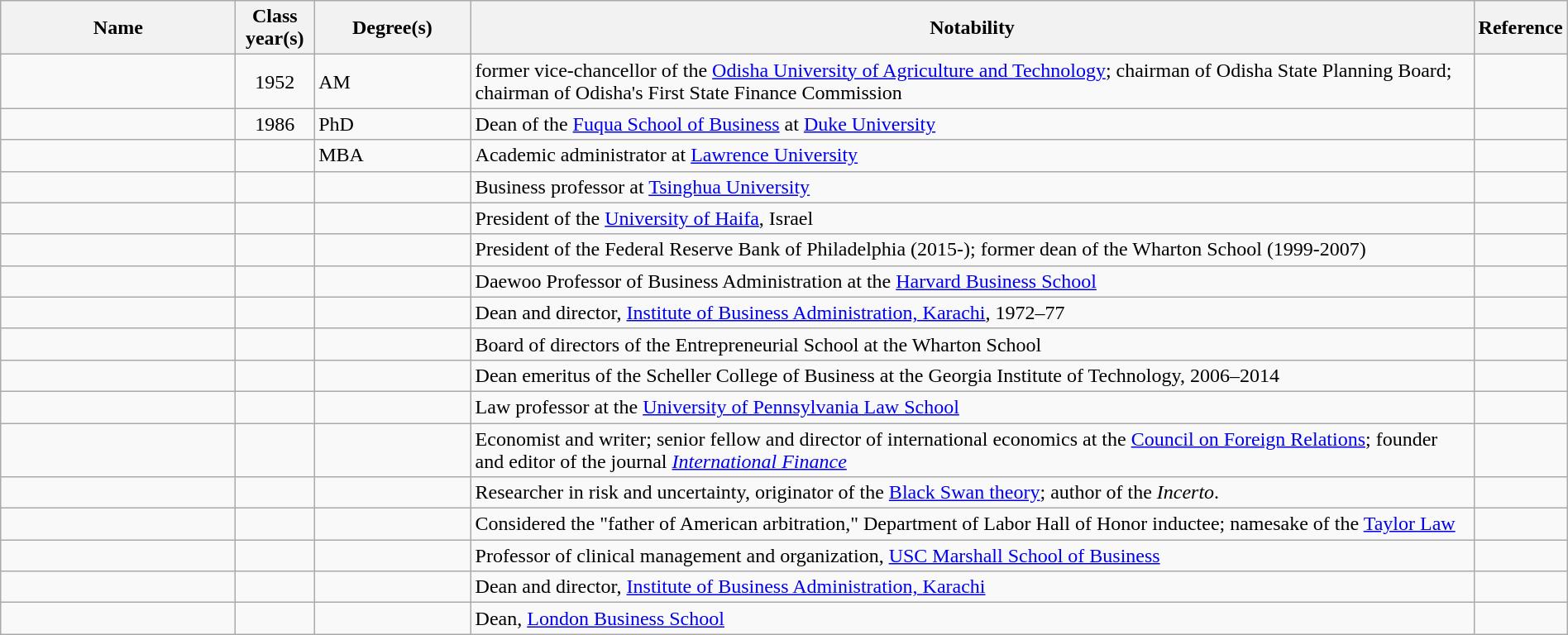<table class="wikitable sortable" style="width:100%">
<tr>
<th style="width:15%;">Name</th>
<th style="width:5%;">Class year(s)</th>
<th style="width:10%;">Degree(s)</th>
<th style="width:*;" class="unsortable">Notability</th>
<th style="width:5%;" class="unsortable">Reference</th>
</tr>
<tr>
<td></td>
<td style="text-align:center;">1952</td>
<td>AM</td>
<td>former vice-chancellor of the <a href='#'>Odisha University of Agriculture and Technology</a>; chairman of Odisha State Planning Board; chairman of Odisha's First State Finance Commission</td>
<td style="text-align:center;"></td>
</tr>
<tr>
<td></td>
<td style="text-align:center;">1986</td>
<td>PhD</td>
<td>Dean of the <a href='#'>Fuqua School of Business</a> at <a href='#'>Duke University</a></td>
<td style="text-align:center;"></td>
</tr>
<tr>
<td></td>
<td style="text-align:center;"></td>
<td>MBA</td>
<td>Academic administrator at <a href='#'>Lawrence University</a></td>
<td style="text-align:center;"></td>
</tr>
<tr>
<td></td>
<td style="text-align:center;"></td>
<td></td>
<td>Business professor at <a href='#'>Tsinghua University</a></td>
<td style="text-align:center;"></td>
</tr>
<tr>
<td></td>
<td style="text-align:center;"></td>
<td></td>
<td>President of the <a href='#'>University of Haifa</a>, Israel</td>
<td style="text-align:center;"></td>
</tr>
<tr>
<td></td>
<td style="text-align:center;"></td>
<td></td>
<td>President of the Federal Reserve Bank of Philadelphia (2015-);  former dean of the Wharton School (1999-2007)</td>
<td style="text-align:center;"></td>
</tr>
<tr>
<td></td>
<td style="text-align:center;"></td>
<td></td>
<td>Daewoo Professor of Business Administration at the <a href='#'>Harvard Business School</a></td>
<td style="text-align:center;"></td>
</tr>
<tr>
<td></td>
<td style="text-align:center;"></td>
<td></td>
<td>Dean and director, <a href='#'>Institute of Business Administration, Karachi</a>, 1972–77</td>
<td style="text-align:center;"></td>
</tr>
<tr>
<td></td>
<td style="text-align:center;"></td>
<td></td>
<td>Board of directors of the Entrepreneurial School at the Wharton School</td>
<td style="text-align:center;"></td>
</tr>
<tr>
<td></td>
<td style="text-align:center;"></td>
<td></td>
<td>Dean emeritus of the Scheller College of Business at the Georgia Institute of Technology, 2006–2014</td>
<td style="text-align:center;"></td>
</tr>
<tr>
<td></td>
<td style="text-align:center;"></td>
<td></td>
<td>Law professor at the <a href='#'>University of Pennsylvania Law School</a></td>
<td style="text-align:center;"></td>
</tr>
<tr>
<td></td>
<td style="text-align:center;"></td>
<td></td>
<td>Economist and writer; senior fellow and director of international economics at the <a href='#'>Council on Foreign Relations</a>; founder and editor of the journal <em><a href='#'>International Finance</a></em></td>
<td style="text-align:center;"></td>
</tr>
<tr>
<td></td>
<td style="text-align:center;"></td>
<td></td>
<td>Researcher in risk and uncertainty, originator of the <a href='#'>Black Swan theory</a>; author of the <em>Incerto</em>.</td>
<td style="text-align:center;"></td>
</tr>
<tr>
<td></td>
<td style="text-align:center;"></td>
<td></td>
<td>Considered the "father of American arbitration," Department of Labor Hall of Honor inductee; namesake of the <a href='#'>Taylor Law</a></td>
<td style="text-align:center;"></td>
</tr>
<tr>
<td></td>
<td style="text-align:center;"></td>
<td></td>
<td>Professor of clinical management and organization, <a href='#'>USC Marshall School of Business</a></td>
<td style="text-align:center;"></td>
</tr>
<tr>
<td></td>
<td style="text-align:center;"></td>
<td></td>
<td>Dean and director, <a href='#'>Institute of Business Administration, Karachi</a></td>
<td style="text-align:center;"></td>
</tr>
<tr>
<td></td>
<td style="text-align:center;"></td>
<td></td>
<td>Dean, <a href='#'>London Business School</a></td>
<td style="text-align:center;"></td>
</tr>
</table>
